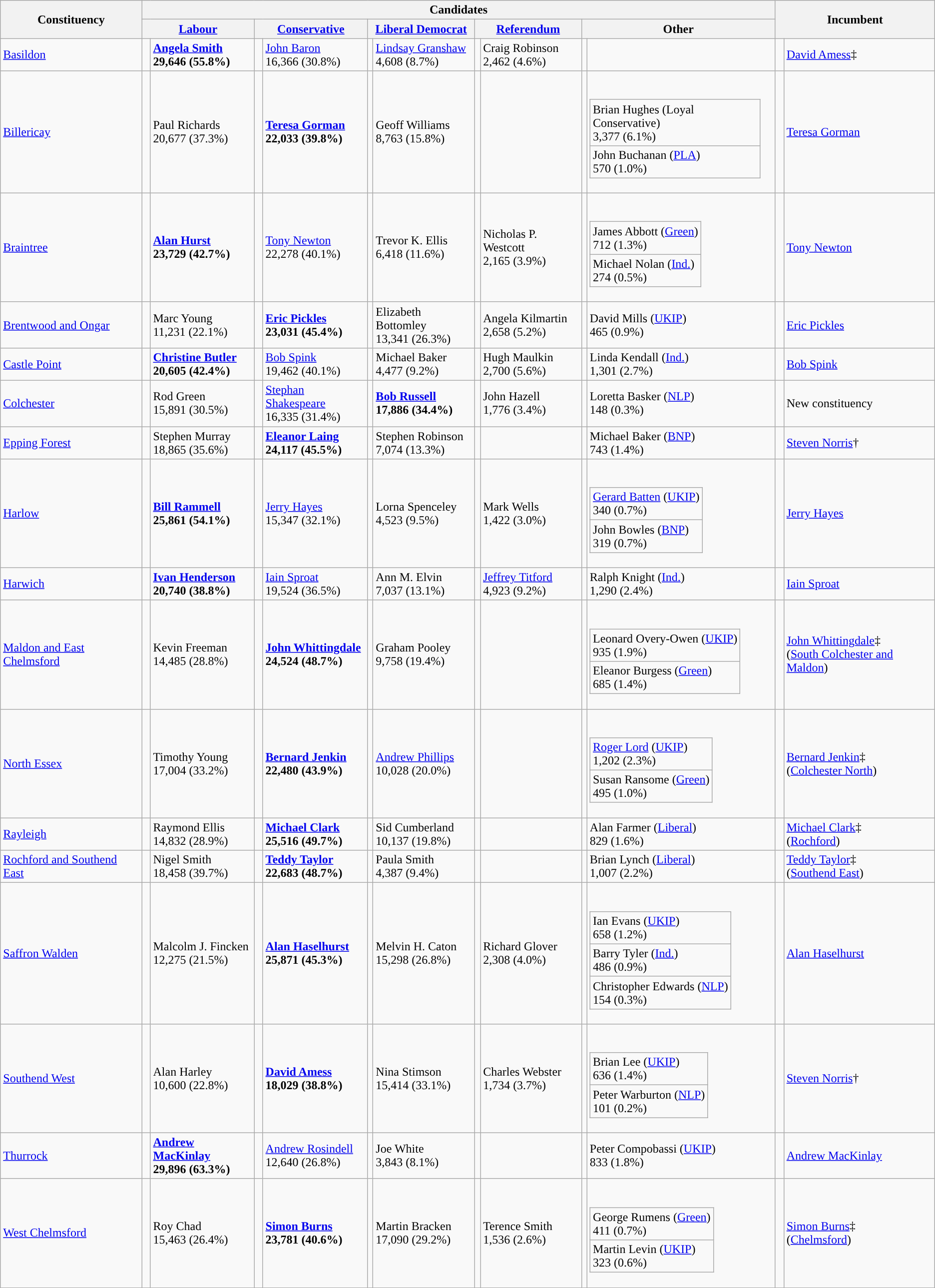<table class="wikitable">
<tr>
<th rowspan="2">Constituency</th>
<th colspan="10">Candidates</th>
<th colspan="2" rowspan="2">Incumbent</th>
</tr>
<tr>
<th colspan="2"><a href='#'>Labour</a></th>
<th colspan="2"><a href='#'>Conservative</a></th>
<th colspan="2"><a href='#'>Liberal Democrat</a></th>
<th colspan="2"><a href='#'>Referendum</a></th>
<th colspan="2">Other</th>
</tr>
<tr>
<td><a href='#'>Basildon</a></td>
<td style="color:inherit;background:"> </td>
<td><strong><a href='#'>Angela Smith</a></strong><br><strong>29,646 (55.8%)</strong></td>
<td></td>
<td><a href='#'>John Baron</a><br>16,366 (30.8%)</td>
<td></td>
<td><a href='#'>Lindsay Granshaw</a><br>4,608 (8.7%)</td>
<td></td>
<td>Craig Robinson<br>2,462 (4.6%)</td>
<td></td>
<td></td>
<td style="color:inherit;background:"> </td>
<td><a href='#'>David Amess</a>‡</td>
</tr>
<tr>
<td><a href='#'>Billericay</a></td>
<td></td>
<td>Paul Richards<br>20,677 (37.3%)</td>
<td style="color:inherit;background:"> </td>
<td><strong><a href='#'>Teresa Gorman</a></strong><br><strong>22,033 (39.8%)</strong></td>
<td></td>
<td>Geoff Williams<br>8,763 (15.8%)</td>
<td></td>
<td></td>
<td></td>
<td><br><table class="wikitable">
<tr>
<td>Brian Hughes (Loyal Conservative)<br>3,377 (6.1%)</td>
</tr>
<tr>
<td>John Buchanan (<a href='#'>PLA</a>)<br>570 (1.0%)</td>
</tr>
</table>
</td>
<td style="color:inherit;background:"> </td>
<td><a href='#'>Teresa Gorman</a></td>
</tr>
<tr>
<td><a href='#'>Braintree</a></td>
<td style="color:inherit;background:"> </td>
<td><strong><a href='#'>Alan Hurst</a></strong><br><strong>23,729 (42.7%)</strong></td>
<td></td>
<td><a href='#'>Tony Newton</a><br>22,278 (40.1%)</td>
<td></td>
<td>Trevor K. Ellis<br>6,418 (11.6%)</td>
<td></td>
<td>Nicholas P. Westcott<br>2,165 (3.9%)</td>
<td></td>
<td><br><table class="wikitable">
<tr>
<td>James Abbott (<a href='#'>Green</a>)<br>712 (1.3%)</td>
</tr>
<tr>
<td>Michael Nolan (<a href='#'>Ind.</a>)<br>274 (0.5%)</td>
</tr>
</table>
</td>
<td style="color:inherit;background:"> </td>
<td><a href='#'>Tony Newton</a></td>
</tr>
<tr>
<td><a href='#'>Brentwood and Ongar</a></td>
<td></td>
<td>Marc Young<br>11,231 (22.1%)</td>
<td style="color:inherit;background:"> </td>
<td><strong><a href='#'>Eric Pickles</a></strong><br><strong>23,031 (45.4%)</strong></td>
<td></td>
<td>Elizabeth Bottomley<br>13,341 (26.3%)</td>
<td></td>
<td>Angela Kilmartin<br>2,658 (5.2%)</td>
<td></td>
<td>David Mills (<a href='#'>UKIP</a>)<br>465 (0.9%)</td>
<td style="color:inherit;background:"> </td>
<td><a href='#'>Eric Pickles</a></td>
</tr>
<tr>
<td><a href='#'>Castle Point</a></td>
<td style="color:inherit;background:"> </td>
<td><strong><a href='#'>Christine Butler</a></strong><br><strong>20,605 (42.4%)</strong></td>
<td></td>
<td><a href='#'>Bob Spink</a><br>19,462 (40.1%)</td>
<td></td>
<td>Michael Baker<br>4,477 (9.2%)</td>
<td></td>
<td>Hugh Maulkin<br>2,700 (5.6%)</td>
<td></td>
<td>Linda Kendall (<a href='#'>Ind.</a>)<br>1,301 (2.7%)</td>
<td style="color:inherit;background:"> </td>
<td><a href='#'>Bob Spink</a></td>
</tr>
<tr>
<td><a href='#'>Colchester</a></td>
<td></td>
<td>Rod Green<br>15,891 (30.5%)</td>
<td></td>
<td><a href='#'>Stephan Shakespeare</a><br>16,335 (31.4%)</td>
<td style="color:inherit;background:"></td>
<td><strong><a href='#'>Bob Russell</a></strong><br><strong>17,886 (34.4%)</strong></td>
<td></td>
<td>John Hazell<br>1,776 (3.4%)</td>
<td></td>
<td>Loretta Basker (<a href='#'>NLP</a>)<br>148 (0.3%)</td>
<td></td>
<td>New constituency</td>
</tr>
<tr>
<td><a href='#'>Epping Forest</a></td>
<td></td>
<td>Stephen Murray<br>18,865 (35.6%)</td>
<td style="color:inherit;background:"> </td>
<td><strong><a href='#'>Eleanor Laing</a></strong><br><strong>24,117 (45.5%)</strong></td>
<td></td>
<td>Stephen Robinson<br>7,074 (13.3%)</td>
<td></td>
<td></td>
<td></td>
<td>Michael Baker (<a href='#'>BNP</a>)<br>743 (1.4%)</td>
<td style="color:inherit;background:"> </td>
<td><a href='#'>Steven Norris</a>†</td>
</tr>
<tr>
<td><a href='#'>Harlow</a></td>
<td style="color:inherit;background:"> </td>
<td><strong><a href='#'>Bill Rammell</a></strong><br><strong>25,861 (54.1%)</strong></td>
<td></td>
<td><a href='#'>Jerry Hayes</a><br>15,347 (32.1%)</td>
<td></td>
<td>Lorna Spenceley<br>4,523 (9.5%)</td>
<td></td>
<td>Mark Wells<br>1,422 (3.0%)</td>
<td></td>
<td><br><table class="wikitable">
<tr>
<td><a href='#'>Gerard Batten</a> (<a href='#'>UKIP</a>)<br>340 (0.7%)</td>
</tr>
<tr>
<td>John Bowles (<a href='#'>BNP</a>)<br>319 (0.7%)</td>
</tr>
</table>
</td>
<td style="color:inherit;background:"> </td>
<td><a href='#'>Jerry Hayes</a></td>
</tr>
<tr>
<td><a href='#'>Harwich</a></td>
<td style="color:inherit;background:"> </td>
<td><strong><a href='#'>Ivan Henderson</a></strong><br><strong>20,740 (38.8%)</strong></td>
<td></td>
<td><a href='#'>Iain Sproat</a><br>19,524 (36.5%)</td>
<td></td>
<td>Ann M. Elvin<br>7,037 (13.1%)</td>
<td></td>
<td><a href='#'>Jeffrey Titford</a><br>4,923 (9.2%)</td>
<td></td>
<td>Ralph Knight (<a href='#'>Ind.</a>)<br>1,290 (2.4%)</td>
<td style="color:inherit;background:"> </td>
<td><a href='#'>Iain Sproat</a></td>
</tr>
<tr>
<td><a href='#'>Maldon and East Chelmsford</a></td>
<td></td>
<td>Kevin Freeman<br>14,485 (28.8%)</td>
<td style="color:inherit;background:"> </td>
<td><strong><a href='#'>John Whittingdale</a></strong><br><strong>24,524 (48.7%)</strong></td>
<td></td>
<td>Graham Pooley<br>9,758 (19.4%)</td>
<td></td>
<td></td>
<td></td>
<td><br><table class="wikitable">
<tr>
<td>Leonard Overy-Owen (<a href='#'>UKIP</a>)<br>935 (1.9%)</td>
</tr>
<tr>
<td>Eleanor Burgess (<a href='#'>Green</a>)<br>685 (1.4%)</td>
</tr>
</table>
</td>
<td style="color:inherit;background:"> </td>
<td><a href='#'>John Whittingdale</a>‡<br>(<a href='#'>South Colchester and Maldon</a>)</td>
</tr>
<tr>
<td><a href='#'>North Essex</a></td>
<td></td>
<td>Timothy Young<br>17,004 (33.2%)</td>
<td style="color:inherit;background:"> </td>
<td><strong><a href='#'>Bernard Jenkin</a></strong><br><strong>22,480 (43.9%)</strong></td>
<td></td>
<td><a href='#'>Andrew Phillips</a><br>10,028 (20.0%)</td>
<td></td>
<td></td>
<td></td>
<td><br><table class="wikitable">
<tr>
<td><a href='#'>Roger Lord</a> (<a href='#'>UKIP</a>)<br>1,202 (2.3%)</td>
</tr>
<tr>
<td>Susan Ransome (<a href='#'>Green</a>)<br>495 (1.0%)</td>
</tr>
</table>
</td>
<td style="color:inherit;background:"> </td>
<td><a href='#'>Bernard Jenkin</a>‡<br>(<a href='#'>Colchester North</a>)</td>
</tr>
<tr>
<td><a href='#'>Rayleigh</a></td>
<td></td>
<td>Raymond Ellis<br>14,832 (28.9%)</td>
<td style="color:inherit;background:"> </td>
<td><a href='#'><strong>Michael Clark</strong></a><br><strong>25,516 (49.7%)</strong></td>
<td></td>
<td>Sid Cumberland<br>10,137 (19.8%)</td>
<td></td>
<td></td>
<td></td>
<td>Alan Farmer (<a href='#'>Liberal</a>)<br>829 (1.6%)</td>
<td style="color:inherit;background:"> </td>
<td><a href='#'>Michael Clark</a>‡<br>(<a href='#'>Rochford</a>)</td>
</tr>
<tr>
<td><a href='#'>Rochford and Southend East</a></td>
<td></td>
<td>Nigel Smith<br>18,458 (39.7%)</td>
<td style="color:inherit;background:"> </td>
<td><strong><a href='#'>Teddy Taylor</a></strong><br><strong>22,683 (48.7%)</strong></td>
<td></td>
<td>Paula Smith<br>4,387 (9.4%)</td>
<td></td>
<td></td>
<td></td>
<td>Brian Lynch (<a href='#'>Liberal</a>)<br>1,007 (2.2%)</td>
<td style="color:inherit;background:"> </td>
<td><a href='#'>Teddy Taylor</a>‡<br>(<a href='#'>Southend East</a>)</td>
</tr>
<tr>
<td><a href='#'>Saffron Walden</a></td>
<td></td>
<td>Malcolm J. Fincken<br>12,275 (21.5%)</td>
<td style="color:inherit;background:"> </td>
<td><a href='#'><strong>Alan Haselhurst</strong></a><br><strong>25,871 (45.3%)</strong></td>
<td></td>
<td>Melvin H. Caton<br>15,298 (26.8%)</td>
<td></td>
<td>Richard Glover<br>2,308 (4.0%)</td>
<td></td>
<td><br><table class="wikitable">
<tr>
<td>Ian Evans (<a href='#'>UKIP</a>)<br>658 (1.2%)</td>
</tr>
<tr>
<td>Barry Tyler (<a href='#'>Ind.</a>)<br>486 (0.9%)</td>
</tr>
<tr>
<td>Christopher Edwards (<a href='#'>NLP</a>)<br>154 (0.3%)</td>
</tr>
</table>
</td>
<td style="color:inherit;background:"> </td>
<td><a href='#'>Alan Haselhurst</a></td>
</tr>
<tr>
<td><a href='#'>Southend West</a></td>
<td></td>
<td>Alan Harley<br>10,600 (22.8%)</td>
<td style="color:inherit;background:"> </td>
<td><strong><a href='#'>David Amess</a></strong><br><strong>18,029 (38.8%)</strong></td>
<td></td>
<td>Nina Stimson<br>15,414 (33.1%)</td>
<td></td>
<td>Charles Webster<br>1,734 (3.7%)</td>
<td></td>
<td><br><table class="wikitable">
<tr>
<td>Brian Lee (<a href='#'>UKIP</a>)<br>636 (1.4%)</td>
</tr>
<tr>
<td>Peter Warburton (<a href='#'>NLP</a>)<br>101 (0.2%)</td>
</tr>
</table>
</td>
<td style="color:inherit;background:"> </td>
<td><a href='#'>Steven Norris</a>†</td>
</tr>
<tr>
<td><a href='#'>Thurrock</a></td>
<td style="color:inherit;background:"> </td>
<td><strong><a href='#'>Andrew MacKinlay</a></strong><br><strong>29,896 (63.3%)</strong></td>
<td></td>
<td><a href='#'>Andrew Rosindell</a><br>12,640 (26.8%)</td>
<td></td>
<td>Joe White<br>3,843 (8.1%)</td>
<td></td>
<td></td>
<td></td>
<td>Peter Compobassi (<a href='#'>UKIP</a>)<br>833 (1.8%)</td>
<td style="color:inherit;background:"> </td>
<td><a href='#'>Andrew MacKinlay</a></td>
</tr>
<tr>
<td><a href='#'>West Chelmsford</a></td>
<td></td>
<td>Roy Chad<br>15,463 (26.4%)</td>
<td style="color:inherit;background:"> </td>
<td><strong><a href='#'>Simon Burns</a></strong><br><strong>23,781 (40.6%)</strong></td>
<td></td>
<td>Martin Bracken<br>17,090 (29.2%)</td>
<td></td>
<td>Terence Smith<br>1,536 (2.6%)</td>
<td></td>
<td><br><table class="wikitable">
<tr>
<td>George Rumens (<a href='#'>Green</a>)<br>411 (0.7%)</td>
</tr>
<tr>
<td>Martin Levin (<a href='#'>UKIP</a>)<br>323 (0.6%)</td>
</tr>
</table>
</td>
<td style="color:inherit;background:"> </td>
<td><a href='#'>Simon Burns</a>‡<br>(<a href='#'>Chelmsford</a>)</td>
</tr>
</table>
